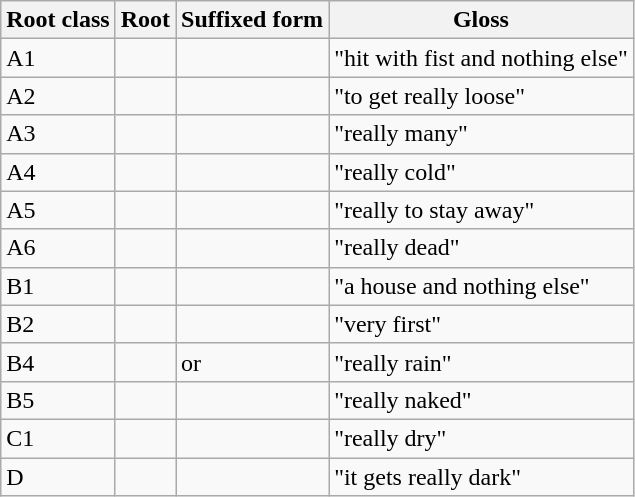<table class=wikitable>
<tr>
<th>Root class</th>
<th>Root</th>
<th>Suffixed form</th>
<th>Gloss</th>
</tr>
<tr>
<td>A1</td>
<td></td>
<td></td>
<td>"hit with fist and nothing else"</td>
</tr>
<tr>
<td>A2</td>
<td></td>
<td></td>
<td>"to get really loose"</td>
</tr>
<tr>
<td>A3</td>
<td></td>
<td></td>
<td>"really many"</td>
</tr>
<tr>
<td>A4</td>
<td></td>
<td></td>
<td>"really cold"</td>
</tr>
<tr>
<td>A5</td>
<td></td>
<td></td>
<td>"really to stay away"</td>
</tr>
<tr>
<td>A6</td>
<td></td>
<td></td>
<td>"really dead"</td>
</tr>
<tr>
<td>B1</td>
<td></td>
<td></td>
<td>"a house and nothing else"</td>
</tr>
<tr>
<td>B2</td>
<td></td>
<td></td>
<td>"very first"</td>
</tr>
<tr>
<td>B4</td>
<td></td>
<td> or </td>
<td>"really rain"</td>
</tr>
<tr>
<td>B5</td>
<td></td>
<td></td>
<td>"really naked"</td>
</tr>
<tr>
<td>C1</td>
<td></td>
<td></td>
<td>"really dry"</td>
</tr>
<tr>
<td>D</td>
<td></td>
<td></td>
<td>"it gets really dark"</td>
</tr>
</table>
